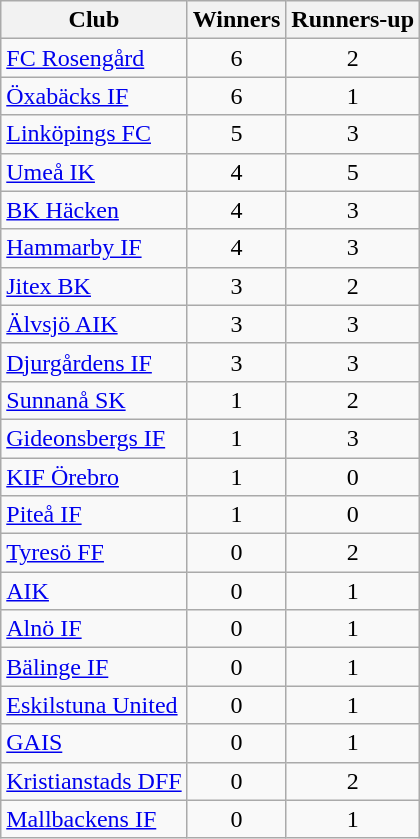<table class="wikitable sortable" style="text-align:center">
<tr>
<th scope="col">Club</th>
<th scope="col">Winners</th>
<th scope="col">Runners-up</th>
</tr>
<tr>
<td align=left><a href='#'>FC Rosengård</a></td>
<td>6</td>
<td>2</td>
</tr>
<tr>
<td align=left><a href='#'>Öxabäcks IF</a></td>
<td>6</td>
<td>1</td>
</tr>
<tr>
<td align=left><a href='#'>Linköpings FC</a></td>
<td>5</td>
<td>3</td>
</tr>
<tr>
<td align=left><a href='#'>Umeå IK</a></td>
<td>4</td>
<td>5</td>
</tr>
<tr>
<td align=left><a href='#'>BK Häcken</a></td>
<td>4</td>
<td>3</td>
</tr>
<tr>
<td align=left><a href='#'>Hammarby IF</a></td>
<td>4</td>
<td>3</td>
</tr>
<tr>
<td align=left><a href='#'>Jitex BK</a></td>
<td>3</td>
<td>2</td>
</tr>
<tr>
<td align=left><a href='#'>Älvsjö AIK</a></td>
<td>3</td>
<td>3</td>
</tr>
<tr>
<td align=left><a href='#'>Djurgårdens IF</a></td>
<td>3</td>
<td>3</td>
</tr>
<tr>
<td align=left><a href='#'>Sunnanå SK</a></td>
<td>1</td>
<td>2</td>
</tr>
<tr>
<td align=left><a href='#'>Gideonsbergs IF</a></td>
<td>1</td>
<td>3</td>
</tr>
<tr>
<td align=left><a href='#'>KIF Örebro</a></td>
<td>1</td>
<td>0</td>
</tr>
<tr>
<td align=left><a href='#'>Piteå IF</a></td>
<td>1</td>
<td>0</td>
</tr>
<tr>
<td align=left><a href='#'>Tyresö FF</a></td>
<td>0</td>
<td>2</td>
</tr>
<tr>
<td align=left><a href='#'>AIK</a></td>
<td>0</td>
<td>1</td>
</tr>
<tr>
<td align=left><a href='#'>Alnö IF</a></td>
<td>0</td>
<td>1</td>
</tr>
<tr>
<td align=left><a href='#'>Bälinge IF</a></td>
<td>0</td>
<td>1</td>
</tr>
<tr>
<td align=left><a href='#'>Eskilstuna United</a></td>
<td>0</td>
<td>1</td>
</tr>
<tr>
<td align=left><a href='#'>GAIS</a></td>
<td>0</td>
<td>1</td>
</tr>
<tr>
<td align=left><a href='#'>Kristianstads DFF</a></td>
<td>0</td>
<td>2</td>
</tr>
<tr>
<td align=left><a href='#'>Mallbackens IF</a></td>
<td>0</td>
<td>1</td>
</tr>
</table>
